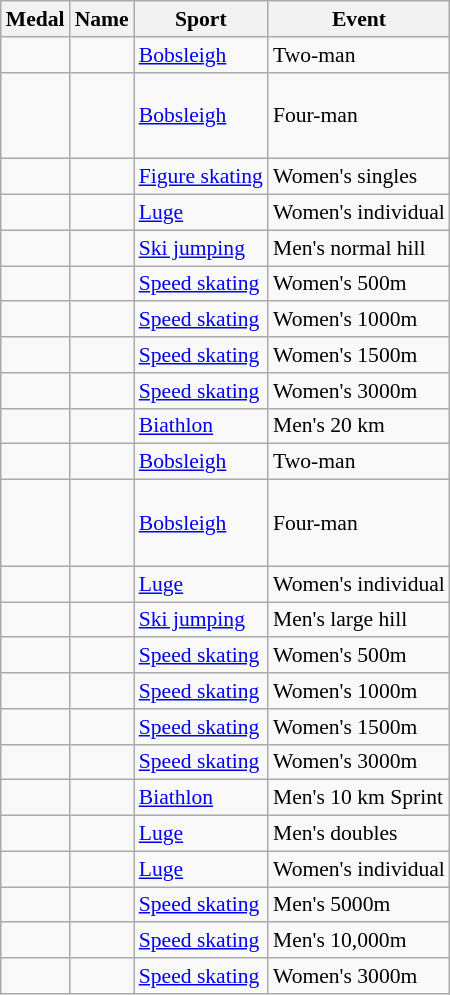<table class="wikitable sortable" style="font-size:90%">
<tr>
<th>Medal</th>
<th>Name</th>
<th>Sport</th>
<th>Event</th>
</tr>
<tr>
<td></td>
<td> <br> </td>
<td><a href='#'>Bobsleigh</a></td>
<td>Two-man</td>
</tr>
<tr>
<td></td>
<td> <br>  <br>  <br> </td>
<td><a href='#'>Bobsleigh</a></td>
<td>Four-man</td>
</tr>
<tr>
<td></td>
<td></td>
<td><a href='#'>Figure skating</a></td>
<td>Women's singles</td>
</tr>
<tr>
<td></td>
<td></td>
<td><a href='#'>Luge</a></td>
<td>Women's individual</td>
</tr>
<tr>
<td></td>
<td></td>
<td><a href='#'>Ski jumping</a></td>
<td>Men's normal hill</td>
</tr>
<tr>
<td></td>
<td></td>
<td><a href='#'>Speed skating</a></td>
<td>Women's 500m</td>
</tr>
<tr>
<td></td>
<td></td>
<td><a href='#'>Speed skating</a></td>
<td>Women's 1000m</td>
</tr>
<tr>
<td></td>
<td></td>
<td><a href='#'>Speed skating</a></td>
<td>Women's 1500m</td>
</tr>
<tr>
<td></td>
<td></td>
<td><a href='#'>Speed skating</a></td>
<td>Women's 3000m</td>
</tr>
<tr>
<td></td>
<td></td>
<td><a href='#'>Biathlon</a></td>
<td>Men's 20 km</td>
</tr>
<tr>
<td></td>
<td> <br> </td>
<td><a href='#'>Bobsleigh</a></td>
<td>Two-man</td>
</tr>
<tr>
<td></td>
<td> <br>  <br>  <br> </td>
<td><a href='#'>Bobsleigh</a></td>
<td>Four-man</td>
</tr>
<tr>
<td></td>
<td></td>
<td><a href='#'>Luge</a></td>
<td>Women's individual</td>
</tr>
<tr>
<td></td>
<td></td>
<td><a href='#'>Ski jumping</a></td>
<td>Men's large hill</td>
</tr>
<tr>
<td></td>
<td></td>
<td><a href='#'>Speed skating</a></td>
<td>Women's 500m</td>
</tr>
<tr>
<td></td>
<td></td>
<td><a href='#'>Speed skating</a></td>
<td>Women's 1000m</td>
</tr>
<tr>
<td></td>
<td></td>
<td><a href='#'>Speed skating</a></td>
<td>Women's 1500m</td>
</tr>
<tr>
<td></td>
<td></td>
<td><a href='#'>Speed skating</a></td>
<td>Women's 3000m</td>
</tr>
<tr>
<td></td>
<td></td>
<td><a href='#'>Biathlon</a></td>
<td>Men's 10 km Sprint</td>
</tr>
<tr>
<td></td>
<td> <br> </td>
<td><a href='#'>Luge</a></td>
<td>Men's doubles</td>
</tr>
<tr>
<td></td>
<td></td>
<td><a href='#'>Luge</a></td>
<td>Women's individual</td>
</tr>
<tr>
<td></td>
<td></td>
<td><a href='#'>Speed skating</a></td>
<td>Men's 5000m</td>
</tr>
<tr>
<td></td>
<td></td>
<td><a href='#'>Speed skating</a></td>
<td>Men's 10,000m</td>
</tr>
<tr>
<td></td>
<td></td>
<td><a href='#'>Speed skating</a></td>
<td>Women's 3000m</td>
</tr>
</table>
